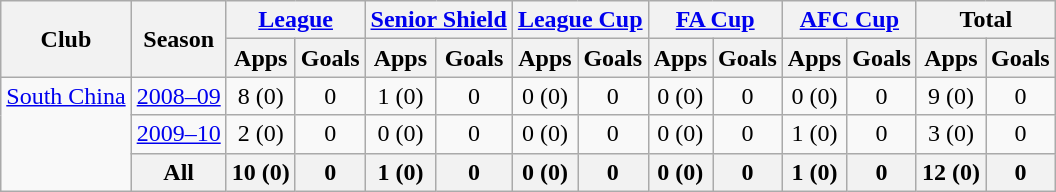<table class="wikitable" style="text-align: center;">
<tr>
<th rowspan="2">Club</th>
<th rowspan="2">Season</th>
<th colspan="2"><a href='#'>League</a></th>
<th colspan="2"><a href='#'>Senior Shield</a></th>
<th colspan="2"><a href='#'>League Cup</a></th>
<th colspan="2"><a href='#'>FA Cup</a></th>
<th colspan="2"><a href='#'>AFC Cup</a></th>
<th colspan="2">Total</th>
</tr>
<tr>
<th>Apps</th>
<th>Goals</th>
<th>Apps</th>
<th>Goals</th>
<th>Apps</th>
<th>Goals</th>
<th>Apps</th>
<th>Goals</th>
<th>Apps</th>
<th>Goals</th>
<th>Apps</th>
<th>Goals</th>
</tr>
<tr>
<td rowspan="3" valign="top"><a href='#'>South China</a></td>
<td><a href='#'>2008–09</a></td>
<td>8 (0)</td>
<td>0</td>
<td>1 (0)</td>
<td>0</td>
<td>0 (0)</td>
<td>0</td>
<td>0 (0)</td>
<td>0</td>
<td>0 (0)</td>
<td>0</td>
<td>9 (0)</td>
<td>0</td>
</tr>
<tr>
<td><a href='#'>2009–10</a></td>
<td>2 (0)</td>
<td>0</td>
<td>0 (0)</td>
<td>0</td>
<td>0 (0)</td>
<td>0</td>
<td>0 (0)</td>
<td>0</td>
<td>1 (0)</td>
<td>0</td>
<td>3 (0)</td>
<td>0</td>
</tr>
<tr>
<th>All</th>
<th>10 (0)</th>
<th>0</th>
<th>1 (0)</th>
<th>0</th>
<th>0 (0)</th>
<th>0</th>
<th>0 (0)</th>
<th>0</th>
<th>1 (0)</th>
<th>0</th>
<th>12 (0)</th>
<th>0</th>
</tr>
</table>
